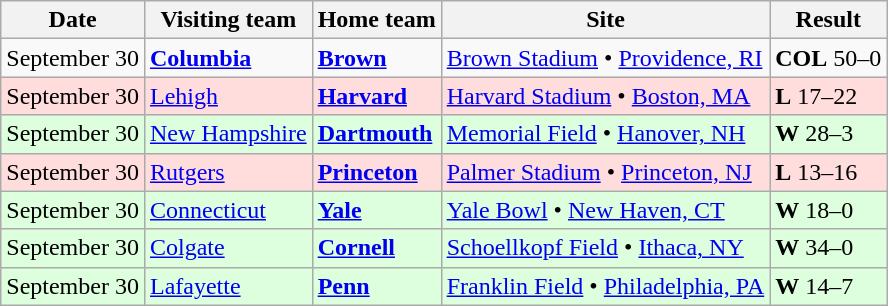<table class="wikitable">
<tr>
<th>Date</th>
<th>Visiting team</th>
<th>Home team</th>
<th>Site</th>
<th>Result</th>
</tr>
<tr>
<td>September 30</td>
<td><strong><a href='#'>Columbia</a></strong></td>
<td><strong><a href='#'>Brown</a></strong></td>
<td><a href='#'>Brown Stadium</a> • <a href='#'>Providence, RI</a></td>
<td><strong>COL</strong> 50–0</td>
</tr>
<tr style="background:#FFDDDD;">
<td>September 30</td>
<td><a href='#'>Lehigh</a></td>
<td><strong><a href='#'>Harvard</a></strong></td>
<td><a href='#'>Harvard Stadium</a> • <a href='#'>Boston, MA</a></td>
<td><strong>L</strong> 17–22</td>
</tr>
<tr style="background:#DDFFDD;">
<td>September 30</td>
<td><a href='#'>New Hampshire</a></td>
<td><strong><a href='#'>Dartmouth</a></strong></td>
<td><a href='#'>Memorial Field</a> • <a href='#'>Hanover, NH</a></td>
<td><strong>W</strong> 28–3</td>
</tr>
<tr style="background:#FFDDDD;">
<td>September 30</td>
<td><a href='#'>Rutgers</a></td>
<td><strong><a href='#'>Princeton</a></strong></td>
<td><a href='#'>Palmer Stadium</a> • <a href='#'>Princeton, NJ</a></td>
<td><strong>L</strong> 13–16</td>
</tr>
<tr style="background:#DDFFDD;">
<td>September 30</td>
<td><a href='#'>Connecticut</a></td>
<td><strong><a href='#'>Yale</a></strong></td>
<td><a href='#'>Yale Bowl</a> • <a href='#'>New Haven, CT</a></td>
<td><strong>W</strong> 18–0</td>
</tr>
<tr style="background:#DDFFDD;">
<td>September 30</td>
<td><a href='#'>Colgate</a></td>
<td><strong><a href='#'>Cornell</a></strong></td>
<td><a href='#'>Schoellkopf Field</a> • <a href='#'>Ithaca, NY</a></td>
<td><strong>W</strong> 34–0</td>
</tr>
<tr style="background:#DDFFDD;">
<td>September 30</td>
<td><a href='#'>Lafayette</a></td>
<td><strong><a href='#'>Penn</a></strong></td>
<td><a href='#'>Franklin Field</a> • <a href='#'>Philadelphia, PA</a></td>
<td><strong>W</strong> 14–7</td>
</tr>
</table>
